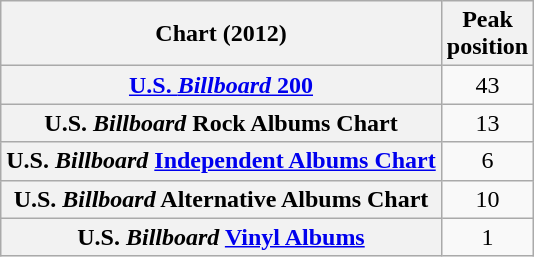<table class="wikitable plainrowheaders" style="text-align:center;">
<tr>
<th scope="col">Chart (2012)</th>
<th scope="col">Peak<br>position</th>
</tr>
<tr>
<th scope="row"><a href='#'>U.S. <em>Billboard</em> 200</a></th>
<td>43</td>
</tr>
<tr>
<th scope="row">U.S. <em>Billboard</em> Rock Albums Chart</th>
<td>13</td>
</tr>
<tr>
<th scope="row">U.S. <em>Billboard</em> <a href='#'>Independent Albums Chart</a></th>
<td>6</td>
</tr>
<tr>
<th scope="row">U.S. <em>Billboard</em> Alternative Albums Chart</th>
<td>10</td>
</tr>
<tr>
<th scope="row">U.S. <em>Billboard</em> <a href='#'>Vinyl Albums</a></th>
<td>1</td>
</tr>
</table>
